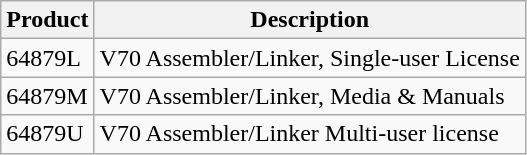<table class="wikitable">
<tr>
<th>Product</th>
<th>Description</th>
</tr>
<tr>
<td>64879L</td>
<td>V70 Assembler/Linker, Single-user License</td>
</tr>
<tr>
<td>64879M</td>
<td>V70 Assembler/Linker, Media & Manuals</td>
</tr>
<tr>
<td>64879U</td>
<td>V70 Assembler/Linker Multi-user license</td>
</tr>
</table>
